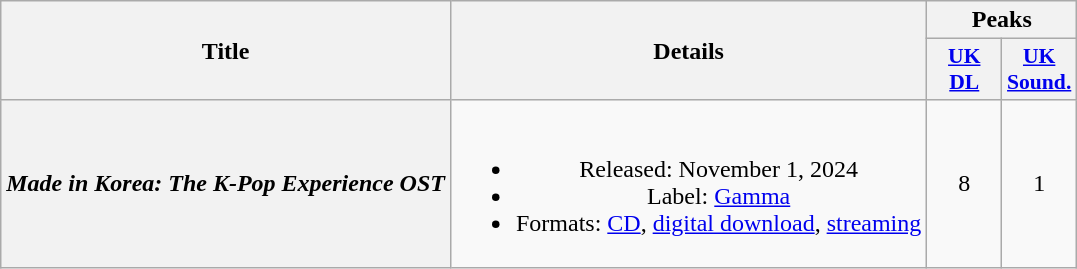<table class="wikitable plainrowheaders" style="text-align:center">
<tr>
<th scope="col" rowspan="2">Title</th>
<th scope="col" rowspan="2">Details</th>
<th scope="col" colspan="3">Peaks</th>
</tr>
<tr>
<th scope="col" style="width:3em;font-size:90%"><a href='#'>UK<br>DL</a><br></th>
<th scope="col" style="width:3em;font-size:90%"><a href='#'>UK<br>Sound.</a><br></th>
</tr>
<tr>
<th scope="row"><em>Made in Korea: The K-Pop Experience OST</em></th>
<td><br><ul><li>Released: November 1, 2024</li><li>Label: <a href='#'>Gamma</a></li><li>Formats: <a href='#'>CD</a>, <a href='#'>digital download</a>, <a href='#'>streaming</a></li></ul></td>
<td>8</td>
<td>1</td>
</tr>
</table>
